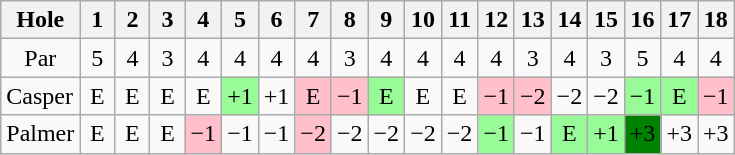<table class="wikitable" style="text-align:center">
<tr>
<th>Hole</th>
<th> 1 </th>
<th> 2 </th>
<th> 3 </th>
<th> 4 </th>
<th> 5 </th>
<th> 6 </th>
<th> 7 </th>
<th> 8 </th>
<th> 9 </th>
<th>10</th>
<th>11</th>
<th>12</th>
<th>13</th>
<th>14</th>
<th>15</th>
<th>16</th>
<th>17</th>
<th>18</th>
</tr>
<tr>
<td>Par</td>
<td>5</td>
<td>4</td>
<td>3</td>
<td>4</td>
<td>4</td>
<td>4</td>
<td>4</td>
<td>3</td>
<td>4</td>
<td>4</td>
<td>4</td>
<td>4</td>
<td>3</td>
<td>4</td>
<td>3</td>
<td>5</td>
<td>4</td>
<td>4</td>
</tr>
<tr>
<td align=left> Casper</td>
<td>E</td>
<td>E</td>
<td>E</td>
<td>E</td>
<td style="background: PaleGreen;">+1</td>
<td>+1</td>
<td style="background: Pink;">E</td>
<td style="background: Pink;">−1</td>
<td style="background: PaleGreen;">E</td>
<td>E</td>
<td>E</td>
<td style="background: Pink;">−1</td>
<td style="background: Pink;">−2</td>
<td>−2</td>
<td>−2</td>
<td style="background: PaleGreen;">−1</td>
<td style="background: PaleGreen;">E</td>
<td style="background: Pink;">−1</td>
</tr>
<tr>
<td align=left> Palmer</td>
<td>E</td>
<td>E</td>
<td>E</td>
<td style="background: Pink;">−1</td>
<td>−1</td>
<td>−1</td>
<td style="background: Pink;">−2</td>
<td>−2</td>
<td>−2</td>
<td>−2</td>
<td>−2</td>
<td style="background: PaleGreen;">−1</td>
<td>−1</td>
<td style="background: PaleGreen;">E</td>
<td style="background: PaleGreen;">+1</td>
<td style="background: Green;">+3</td>
<td>+3</td>
<td>+3</td>
</tr>
</table>
